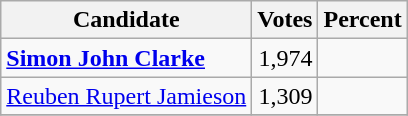<table class="wikitable">
<tr>
<th>Candidate</th>
<th>Votes</th>
<th>Percent</th>
</tr>
<tr>
<td style="font-weight:bold;"><a href='#'>Simon John Clarke</a></td>
<td style="text-align:right;">1,974</td>
<td style="text-align:right;"></td>
</tr>
<tr>
<td><a href='#'>Reuben Rupert Jamieson</a></td>
<td style="text-align:right;">1,309</td>
<td style="text-align:right;"></td>
</tr>
<tr>
</tr>
</table>
